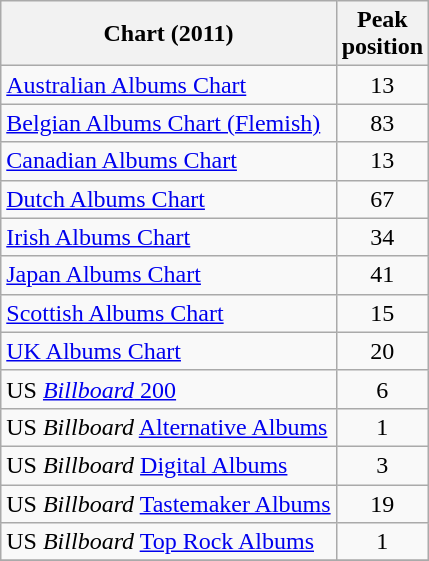<table class="wikitable sortable">
<tr>
<th>Chart (2011)</th>
<th>Peak<br>position</th>
</tr>
<tr>
<td><a href='#'>Australian Albums Chart</a></td>
<td style="text-align:center;">13</td>
</tr>
<tr>
<td><a href='#'>Belgian Albums Chart (Flemish)</a></td>
<td style="text-align:center;">83</td>
</tr>
<tr>
<td><a href='#'>Canadian Albums Chart</a></td>
<td style="text-align:center;">13</td>
</tr>
<tr>
<td><a href='#'>Dutch Albums Chart</a></td>
<td style="text-align:center;">67</td>
</tr>
<tr>
<td><a href='#'>Irish Albums Chart</a></td>
<td style="text-align:center;">34</td>
</tr>
<tr>
<td><a href='#'>Japan Albums Chart</a></td>
<td style="text-align:center;">41</td>
</tr>
<tr>
<td><a href='#'>Scottish Albums Chart</a></td>
<td style="text-align:center;">15</td>
</tr>
<tr>
<td><a href='#'>UK Albums Chart</a></td>
<td style="text-align:center;">20</td>
</tr>
<tr>
<td>US <a href='#'><em>Billboard</em> 200</a></td>
<td style="text-align:center;">6</td>
</tr>
<tr>
<td>US <em>Billboard</em> <a href='#'>Alternative Albums</a></td>
<td style="text-align:center;">1</td>
</tr>
<tr>
<td>US <em>Billboard</em> <a href='#'>Digital Albums</a></td>
<td style="text-align:center;">3</td>
</tr>
<tr>
<td>US <em>Billboard</em> <a href='#'>Tastemaker Albums</a></td>
<td style="text-align:center;">19</td>
</tr>
<tr>
<td>US <em>Billboard</em> <a href='#'>Top Rock Albums</a></td>
<td style="text-align:center;">1</td>
</tr>
<tr>
</tr>
</table>
